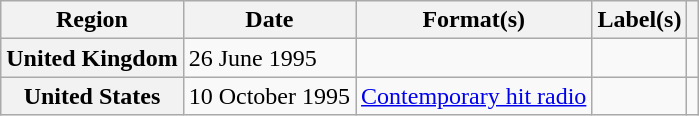<table class="wikitable plainrowheaders">
<tr>
<th scope="col">Region</th>
<th scope="col">Date</th>
<th scope="col">Format(s)</th>
<th scope="col">Label(s)</th>
<th scope="col"></th>
</tr>
<tr>
<th scope="row">United Kingdom</th>
<td>26 June 1995</td>
<td></td>
<td></td>
<td></td>
</tr>
<tr>
<th scope="row">United States</th>
<td>10 October 1995</td>
<td><a href='#'>Contemporary hit radio</a></td>
<td></td>
<td></td>
</tr>
</table>
